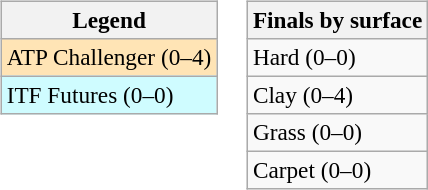<table>
<tr valign=top>
<td><br><table class=wikitable style=font-size:97%>
<tr>
<th>Legend</th>
</tr>
<tr bgcolor=moccasin>
<td>ATP Challenger (0–4)</td>
</tr>
<tr bgcolor=cffcff>
<td>ITF Futures (0–0)</td>
</tr>
</table>
</td>
<td><br><table class=wikitable style=font-size:97%>
<tr>
<th>Finals by surface</th>
</tr>
<tr>
<td>Hard (0–0)</td>
</tr>
<tr>
<td>Clay (0–4)</td>
</tr>
<tr>
<td>Grass (0–0)</td>
</tr>
<tr>
<td>Carpet (0–0)</td>
</tr>
</table>
</td>
</tr>
</table>
